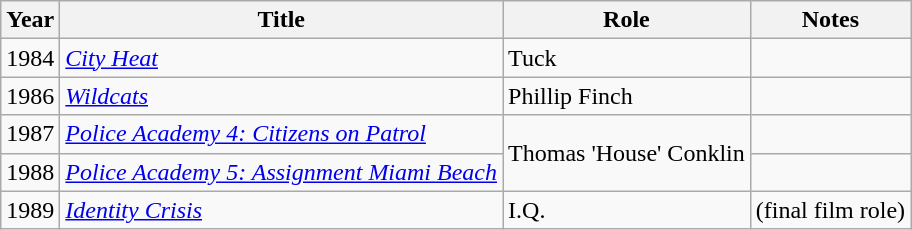<table class="wikitable">
<tr>
<th>Year</th>
<th>Title</th>
<th>Role</th>
<th>Notes</th>
</tr>
<tr>
<td>1984</td>
<td><em><a href='#'>City Heat</a></em></td>
<td>Tuck</td>
<td></td>
</tr>
<tr>
<td>1986</td>
<td><em><a href='#'>Wildcats</a></em></td>
<td>Phillip Finch</td>
<td></td>
</tr>
<tr>
<td>1987</td>
<td><em><a href='#'>Police Academy 4: Citizens on Patrol</a></em></td>
<td rowspan="2">Thomas 'House' Conklin</td>
<td></td>
</tr>
<tr>
<td>1988</td>
<td><em><a href='#'>Police Academy 5: Assignment Miami Beach</a></em></td>
<td></td>
</tr>
<tr>
<td>1989</td>
<td><em><a href='#'>Identity Crisis</a></em></td>
<td>I.Q.</td>
<td>(final film role)</td>
</tr>
</table>
